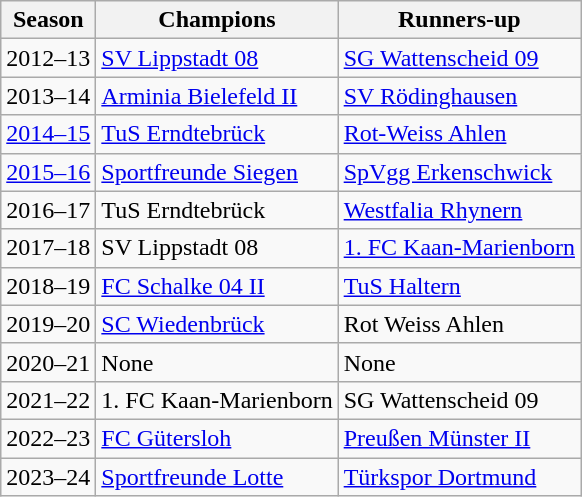<table class="wikitable">
<tr>
<th>Season</th>
<th>Champions</th>
<th>Runners-up</th>
</tr>
<tr>
<td>2012–13</td>
<td><a href='#'>SV Lippstadt 08</a></td>
<td><a href='#'>SG Wattenscheid 09</a></td>
</tr>
<tr>
<td>2013–14</td>
<td><a href='#'>Arminia Bielefeld II</a></td>
<td><a href='#'>SV Rödinghausen</a></td>
</tr>
<tr>
<td><a href='#'>2014–15</a></td>
<td><a href='#'>TuS Erndtebrück</a></td>
<td><a href='#'>Rot-Weiss Ahlen</a></td>
</tr>
<tr>
<td><a href='#'>2015–16</a></td>
<td><a href='#'>Sportfreunde Siegen</a></td>
<td><a href='#'>SpVgg Erkenschwick</a></td>
</tr>
<tr>
<td>2016–17</td>
<td>TuS Erndtebrück</td>
<td><a href='#'>Westfalia Rhynern</a></td>
</tr>
<tr>
<td>2017–18</td>
<td>SV Lippstadt 08</td>
<td><a href='#'>1. FC Kaan-Marienborn</a></td>
</tr>
<tr>
<td>2018–19</td>
<td><a href='#'>FC Schalke 04 II</a></td>
<td><a href='#'>TuS Haltern</a></td>
</tr>
<tr>
<td>2019–20</td>
<td><a href='#'>SC Wiedenbrück</a></td>
<td>Rot Weiss Ahlen</td>
</tr>
<tr>
<td>2020–21</td>
<td>None</td>
<td>None</td>
</tr>
<tr>
<td>2021–22</td>
<td>1. FC Kaan-Marienborn</td>
<td>SG Wattenscheid 09</td>
</tr>
<tr>
<td>2022–23</td>
<td><a href='#'>FC Gütersloh</a></td>
<td><a href='#'>Preußen Münster II</a></td>
</tr>
<tr>
<td>2023–24</td>
<td><a href='#'>Sportfreunde Lotte</a></td>
<td><a href='#'>Türkspor Dortmund</a></td>
</tr>
</table>
